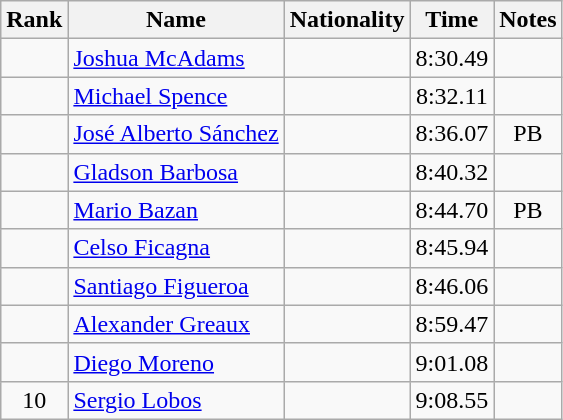<table class="wikitable sortable" style="text-align:center">
<tr>
<th>Rank</th>
<th>Name</th>
<th>Nationality</th>
<th>Time</th>
<th>Notes</th>
</tr>
<tr>
<td></td>
<td align=left><a href='#'>Joshua McAdams</a></td>
<td align=left></td>
<td>8:30.49</td>
<td></td>
</tr>
<tr>
<td></td>
<td align=left><a href='#'>Michael Spence</a></td>
<td align=left></td>
<td>8:32.11</td>
<td></td>
</tr>
<tr>
<td></td>
<td align=left><a href='#'>José Alberto Sánchez</a></td>
<td align=left></td>
<td>8:36.07</td>
<td>PB</td>
</tr>
<tr>
<td></td>
<td align=left><a href='#'>Gladson Barbosa</a></td>
<td align=left></td>
<td>8:40.32</td>
<td></td>
</tr>
<tr>
<td></td>
<td align=left><a href='#'>Mario Bazan</a></td>
<td align=left></td>
<td>8:44.70</td>
<td>PB</td>
</tr>
<tr>
<td></td>
<td align=left><a href='#'>Celso Ficagna</a></td>
<td align=left></td>
<td>8:45.94</td>
<td></td>
</tr>
<tr>
<td></td>
<td align=left><a href='#'>Santiago Figueroa</a></td>
<td align=left></td>
<td>8:46.06</td>
<td></td>
</tr>
<tr>
<td></td>
<td align=left><a href='#'>Alexander Greaux</a></td>
<td align=left></td>
<td>8:59.47</td>
<td></td>
</tr>
<tr>
<td></td>
<td align=left><a href='#'>Diego Moreno</a></td>
<td align=left></td>
<td>9:01.08</td>
<td></td>
</tr>
<tr>
<td>10</td>
<td align=left><a href='#'>Sergio Lobos</a></td>
<td align=left></td>
<td>9:08.55</td>
<td></td>
</tr>
</table>
